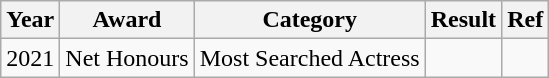<table class="wikitable">
<tr>
<th>Year</th>
<th>Award</th>
<th>Category</th>
<th>Result</th>
<th>Ref</th>
</tr>
<tr>
<td>2021</td>
<td>Net Honours</td>
<td>Most Searched Actress</td>
<td></td>
<td></td>
</tr>
</table>
